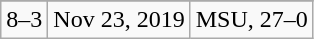<table class="wikitable">
<tr align="center">
</tr>
<tr align="center">
<td>8–3</td>
<td>Nov 23, 2019</td>
<td>MSU, 27–0</td>
</tr>
</table>
